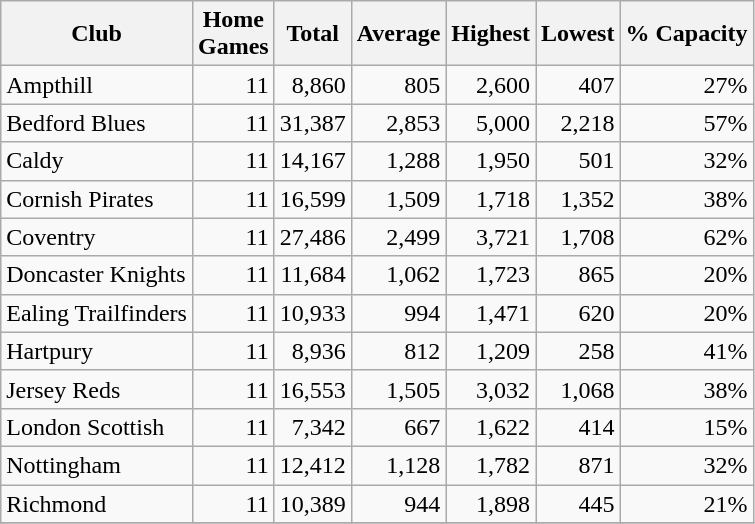<table class="wikitable sortable" style="text-align:right">
<tr>
<th>Club</th>
<th>Home<br>Games</th>
<th>Total</th>
<th>Average</th>
<th>Highest</th>
<th>Lowest</th>
<th>% Capacity</th>
</tr>
<tr>
<td style="text-align:left">Ampthill</td>
<td>11</td>
<td>8,860</td>
<td>805</td>
<td>2,600</td>
<td>407</td>
<td>27%</td>
</tr>
<tr>
<td style="text-align:left">Bedford Blues</td>
<td>11</td>
<td>31,387</td>
<td>2,853</td>
<td>5,000</td>
<td>2,218</td>
<td>57%</td>
</tr>
<tr>
<td style="text-align:left">Caldy</td>
<td>11</td>
<td>14,167</td>
<td>1,288</td>
<td>1,950</td>
<td>501</td>
<td>32%</td>
</tr>
<tr>
<td style="text-align:left">Cornish Pirates</td>
<td>11</td>
<td>16,599</td>
<td>1,509</td>
<td>1,718</td>
<td>1,352</td>
<td>38%</td>
</tr>
<tr>
<td style="text-align:left">Coventry</td>
<td>11</td>
<td>27,486</td>
<td>2,499</td>
<td>3,721</td>
<td>1,708</td>
<td>62%</td>
</tr>
<tr>
<td style="text-align:left">Doncaster Knights</td>
<td>11</td>
<td>11,684</td>
<td>1,062</td>
<td>1,723</td>
<td>865</td>
<td>20%</td>
</tr>
<tr>
<td style="text-align:left">Ealing Trailfinders</td>
<td>11</td>
<td>10,933</td>
<td>994</td>
<td>1,471</td>
<td>620</td>
<td>20%</td>
</tr>
<tr>
<td style="text-align:left">Hartpury</td>
<td>11</td>
<td>8,936</td>
<td>812</td>
<td>1,209</td>
<td>258</td>
<td>41%</td>
</tr>
<tr>
<td style="text-align:left">Jersey Reds</td>
<td>11</td>
<td>16,553</td>
<td>1,505</td>
<td>3,032</td>
<td>1,068</td>
<td>38%</td>
</tr>
<tr>
<td style="text-align:left">London Scottish</td>
<td>11</td>
<td>7,342</td>
<td>667</td>
<td>1,622</td>
<td>414</td>
<td>15%</td>
</tr>
<tr>
<td style="text-align:left">Nottingham</td>
<td>11</td>
<td>12,412</td>
<td>1,128</td>
<td>1,782</td>
<td>871</td>
<td>32%</td>
</tr>
<tr>
<td style="text-align:left">Richmond</td>
<td>11</td>
<td>10,389</td>
<td>944</td>
<td>1,898</td>
<td>445</td>
<td>21%</td>
</tr>
<tr>
</tr>
</table>
